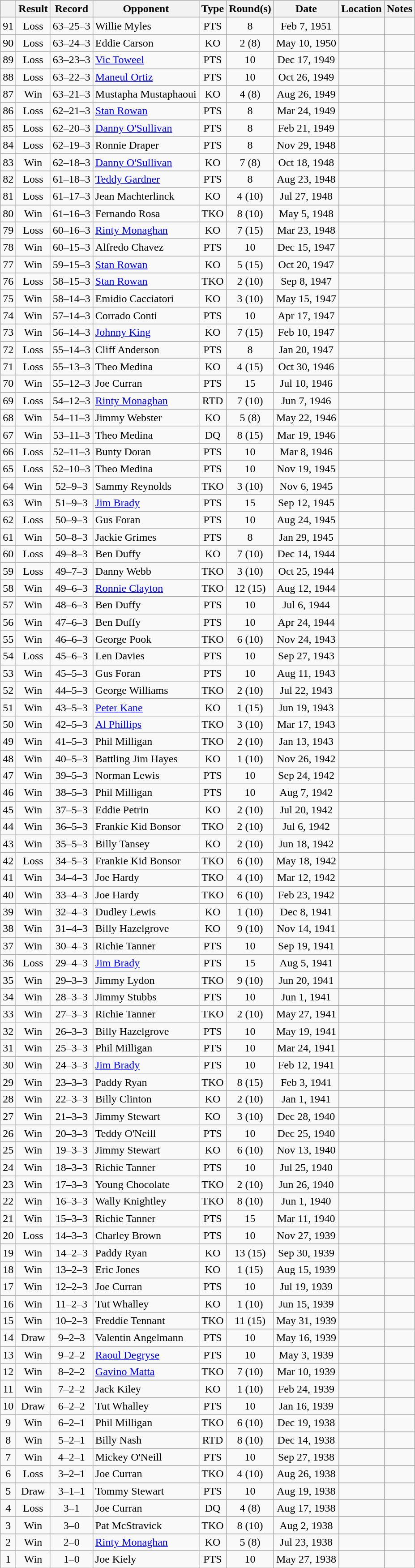<table class="wikitable" style="text-align:center">
<tr>
<th></th>
<th>Result</th>
<th>Record</th>
<th>Opponent</th>
<th>Type</th>
<th>Round(s)</th>
<th>Date</th>
<th>Location</th>
<th>Notes</th>
</tr>
<tr>
<td>91</td>
<td>Loss</td>
<td>63–25–3</td>
<td align=left>Willie Myles</td>
<td>PTS</td>
<td>8</td>
<td>Feb 7, 1951</td>
<td style="text-align:left;"></td>
<td></td>
</tr>
<tr>
<td>90</td>
<td>Loss</td>
<td>63–24–3</td>
<td align=left>Eddie Carson</td>
<td>KO</td>
<td>2 (8)</td>
<td>May 10, 1950</td>
<td style="text-align:left;"></td>
<td></td>
</tr>
<tr>
<td>89</td>
<td>Loss</td>
<td>63–23–3</td>
<td align=left><a href='#'>Vic Toweel</a></td>
<td>PTS</td>
<td>10</td>
<td>Dec 17, 1949</td>
<td style="text-align:left;"></td>
<td></td>
</tr>
<tr>
<td>88</td>
<td>Loss</td>
<td>63–22–3</td>
<td align=left><a href='#'>Maneul Ortiz</a></td>
<td>PTS</td>
<td>10</td>
<td>Oct 26, 1949</td>
<td style="text-align:left;"></td>
<td></td>
</tr>
<tr>
<td>87</td>
<td>Win</td>
<td>63–21–3</td>
<td align=left>Mustapha Mustaphaoui</td>
<td>KO</td>
<td>4 (8)</td>
<td>Aug 26, 1949</td>
<td style="text-align:left;"></td>
<td></td>
</tr>
<tr>
<td>86</td>
<td>Loss</td>
<td>62–21–3</td>
<td align=left><a href='#'>Stan Rowan</a></td>
<td>PTS</td>
<td>8</td>
<td>Mar 24, 1949</td>
<td style="text-align:left;"></td>
<td style="text-align:left;"></td>
</tr>
<tr>
<td>85</td>
<td>Loss</td>
<td>62–20–3</td>
<td align=left><a href='#'>Danny O'Sullivan</a></td>
<td>PTS</td>
<td>8</td>
<td>Feb 21, 1949</td>
<td style="text-align:left;"></td>
<td></td>
</tr>
<tr>
<td>84</td>
<td>Loss</td>
<td>62–19–3</td>
<td align=left>Ronnie Draper</td>
<td>PTS</td>
<td>8</td>
<td>Nov 29, 1948</td>
<td style="text-align:left;"></td>
<td></td>
</tr>
<tr>
<td>83</td>
<td>Win</td>
<td>62–18–3</td>
<td align=left><a href='#'>Danny O'Sullivan</a></td>
<td>KO</td>
<td>7 (8)</td>
<td>Oct 18, 1948</td>
<td style="text-align:left;"></td>
<td></td>
</tr>
<tr>
<td>82</td>
<td>Loss</td>
<td>61–18–3</td>
<td align=left><a href='#'>Teddy Gardner</a></td>
<td>PTS</td>
<td>8</td>
<td>Aug 23, 1948</td>
<td style="text-align:left;"></td>
<td></td>
</tr>
<tr>
<td>81</td>
<td>Loss</td>
<td>61–17–3</td>
<td align=left>Jean Machterlinck</td>
<td>KO</td>
<td>4 (10)</td>
<td>Jul 27, 1948</td>
<td style="text-align:left;"></td>
<td></td>
</tr>
<tr>
<td>80</td>
<td>Win</td>
<td>61–16–3</td>
<td align=left>Fernando Rosa</td>
<td>TKO</td>
<td>8 (10)</td>
<td>May 5, 1948</td>
<td style="text-align:left;"></td>
<td></td>
</tr>
<tr>
<td>79</td>
<td>Loss</td>
<td>60–16–3</td>
<td align=left><a href='#'>Rinty Monaghan</a></td>
<td>KO</td>
<td>7 (15)</td>
<td>Mar 23, 1948</td>
<td style="text-align:left;"></td>
<td style="text-align:left;"></td>
</tr>
<tr>
<td>78</td>
<td>Win</td>
<td>60–15–3</td>
<td align=left>Alfredo Chavez</td>
<td>PTS</td>
<td>10</td>
<td>Dec 15, 1947</td>
<td style="text-align:left;"></td>
<td></td>
</tr>
<tr>
<td>77</td>
<td>Win</td>
<td>59–15–3</td>
<td align=left><a href='#'>Stan Rowan</a></td>
<td>KO</td>
<td>5 (15)</td>
<td>Oct 20, 1947</td>
<td style="text-align:left;"></td>
<td style="text-align:left;"></td>
</tr>
<tr>
<td>76</td>
<td>Loss</td>
<td>58–15–3</td>
<td align=left><a href='#'>Stan Rowan</a></td>
<td>TKO</td>
<td>2 (10)</td>
<td>Sep 8, 1947</td>
<td style="text-align:left;"></td>
<td></td>
</tr>
<tr>
<td>75</td>
<td>Win</td>
<td>58–14–3</td>
<td align=left>Emidio Cacciatori</td>
<td>KO</td>
<td>3 (10)</td>
<td>May 15, 1947</td>
<td style="text-align:left;"></td>
<td></td>
</tr>
<tr>
<td>74</td>
<td>Win</td>
<td>57–14–3</td>
<td align=left>Corrado Conti</td>
<td>PTS</td>
<td>10</td>
<td>Apr 17, 1947</td>
<td style="text-align:left;"></td>
<td></td>
</tr>
<tr>
<td>73</td>
<td>Win</td>
<td>56–14–3</td>
<td align=left><a href='#'>Johnny King</a></td>
<td>KO</td>
<td>7 (15)</td>
<td>Feb 10, 1947</td>
<td style="text-align:left;"></td>
<td style="text-align:left;"></td>
</tr>
<tr>
<td>72</td>
<td>Loss</td>
<td>55–14–3</td>
<td align=left>Cliff Anderson</td>
<td>PTS</td>
<td>8</td>
<td>Jan 20, 1947</td>
<td style="text-align:left;"></td>
<td></td>
</tr>
<tr>
<td>71</td>
<td>Loss</td>
<td>55–13–3</td>
<td align=left>Theo Medina</td>
<td>KO</td>
<td>4 (15)</td>
<td>Oct 30, 1946</td>
<td style="text-align:left;"></td>
<td style="text-align:left;"></td>
</tr>
<tr>
<td>70</td>
<td>Win</td>
<td>55–12–3</td>
<td align=left>Joe Curran</td>
<td>PTS</td>
<td>15</td>
<td>Jul 10, 1946</td>
<td style="text-align:left;"></td>
<td style="text-align:left;"></td>
</tr>
<tr>
<td>69</td>
<td>Loss</td>
<td>54–12–3</td>
<td align=left><a href='#'>Rinty Monaghan</a></td>
<td>RTD</td>
<td>7 (10)</td>
<td>Jun 7, 1946</td>
<td style="text-align:left;"></td>
<td></td>
</tr>
<tr>
<td>68</td>
<td>Win</td>
<td>54–11–3</td>
<td align=left>Jimmy Webster</td>
<td>KO</td>
<td>5 (8)</td>
<td>May 22, 1946</td>
<td style="text-align:left;"></td>
<td></td>
</tr>
<tr>
<td>67</td>
<td>Win</td>
<td>53–11–3</td>
<td align=left>Theo Medina</td>
<td>DQ</td>
<td>8 (15)</td>
<td>Mar 19, 1946</td>
<td style="text-align:left;"></td>
<td style="text-align:left;"></td>
</tr>
<tr>
<td>66</td>
<td>Loss</td>
<td>52–11–3</td>
<td align=left>Bunty Doran</td>
<td>PTS</td>
<td>10</td>
<td>Mar 8, 1946</td>
<td style="text-align:left;"></td>
<td></td>
</tr>
<tr>
<td>65</td>
<td>Loss</td>
<td>52–10–3</td>
<td align=left>Theo Medina</td>
<td>PTS</td>
<td>10</td>
<td>Nov 19, 1945</td>
<td style="text-align:left;"></td>
<td></td>
</tr>
<tr>
<td>64</td>
<td>Win</td>
<td>52–9–3</td>
<td align=left>Sammy Reynolds</td>
<td>TKO</td>
<td>3 (10)</td>
<td>Nov 6, 1945</td>
<td style="text-align:left;"></td>
<td></td>
</tr>
<tr>
<td>63</td>
<td>Win</td>
<td>51–9–3</td>
<td align=left><a href='#'>Jim Brady</a></td>
<td>PTS</td>
<td>15</td>
<td>Sep 12, 1945</td>
<td style="text-align:left;"></td>
<td style="text-align:left;"></td>
</tr>
<tr>
<td>62</td>
<td>Loss</td>
<td>50–9–3</td>
<td align=left>Gus Foran</td>
<td>PTS</td>
<td>10</td>
<td>Aug 24, 1945</td>
<td style="text-align:left;"></td>
<td></td>
</tr>
<tr>
<td>61</td>
<td>Win</td>
<td>50–8–3</td>
<td align=left>Jackie Grimes</td>
<td>PTS</td>
<td>8</td>
<td>Jan 29, 1945</td>
<td style="text-align:left;"></td>
<td></td>
</tr>
<tr>
<td>60</td>
<td>Loss</td>
<td>49–8–3</td>
<td align=left>Ben Duffy</td>
<td>KO</td>
<td>7 (10)</td>
<td>Dec 14, 1944</td>
<td style="text-align:left;"></td>
<td></td>
</tr>
<tr>
<td>59</td>
<td>Loss</td>
<td>49–7–3</td>
<td align=left>Danny Webb</td>
<td>TKO</td>
<td>3 (10)</td>
<td>Oct 25, 1944</td>
<td style="text-align:left;"></td>
<td></td>
</tr>
<tr>
<td>58</td>
<td>Win</td>
<td>49–6–3</td>
<td align=left><a href='#'>Ronnie Clayton</a></td>
<td>TKO</td>
<td>12 (15)</td>
<td>Aug 12, 1944</td>
<td style="text-align:left;"></td>
<td></td>
</tr>
<tr>
<td>57</td>
<td>Win</td>
<td>48–6–3</td>
<td align=left>Ben Duffy</td>
<td>PTS</td>
<td>10</td>
<td>Jul 6, 1944</td>
<td style="text-align:left;"></td>
<td></td>
</tr>
<tr>
<td>56</td>
<td>Win</td>
<td>47–6–3</td>
<td align=left>Ben Duffy</td>
<td>PTS</td>
<td>10</td>
<td>Apr 24, 1944</td>
<td style="text-align:left;"></td>
<td></td>
</tr>
<tr>
<td>55</td>
<td>Win</td>
<td>46–6–3</td>
<td align=left>George Pook</td>
<td>TKO</td>
<td>6 (10)</td>
<td>Nov 24, 1943</td>
<td style="text-align:left;"></td>
<td></td>
</tr>
<tr>
<td>54</td>
<td>Loss</td>
<td>45–6–3</td>
<td align=left>Len Davies</td>
<td>PTS</td>
<td>10</td>
<td>Sep 27, 1943</td>
<td style="text-align:left;"></td>
<td></td>
</tr>
<tr>
<td>53</td>
<td>Win</td>
<td>45–5–3</td>
<td align=left>Gus Foran</td>
<td>PTS</td>
<td>10</td>
<td>Aug 11, 1943</td>
<td style="text-align:left;"></td>
<td></td>
</tr>
<tr>
<td>52</td>
<td>Win</td>
<td>44–5–3</td>
<td align=left>George Williams</td>
<td>TKO</td>
<td>2 (10)</td>
<td>Jul 22, 1943</td>
<td style="text-align:left;"></td>
<td></td>
</tr>
<tr>
<td>51</td>
<td>Win</td>
<td>43–5–3</td>
<td align=left><a href='#'>Peter Kane</a></td>
<td>KO</td>
<td>1 (15)</td>
<td>Jun 19, 1943</td>
<td style="text-align:left;"></td>
<td style="text-align:left;"></td>
</tr>
<tr>
<td>50</td>
<td>Win</td>
<td>42–5–3</td>
<td align=left><a href='#'>Al Phillips</a></td>
<td>TKO</td>
<td>3 (10)</td>
<td>Mar 17, 1943</td>
<td style="text-align:left;"></td>
<td></td>
</tr>
<tr>
<td>49</td>
<td>Win</td>
<td>41–5–3</td>
<td align=left>Phil Milligan</td>
<td>TKO</td>
<td>2 (10)</td>
<td>Jan 13, 1943</td>
<td style="text-align:left;"></td>
<td></td>
</tr>
<tr>
<td>48</td>
<td>Win</td>
<td>40–5–3</td>
<td align=left>Battling Jim Hayes</td>
<td>KO</td>
<td>1 (10)</td>
<td>Nov 26, 1942</td>
<td style="text-align:left;"></td>
<td></td>
</tr>
<tr>
<td>47</td>
<td>Win</td>
<td>39–5–3</td>
<td align=left>Norman Lewis</td>
<td>PTS</td>
<td>10</td>
<td>Sep 24, 1942</td>
<td style="text-align:left;"></td>
<td></td>
</tr>
<tr>
<td>46</td>
<td>Win</td>
<td>38–5–3</td>
<td align=left>Phil Milligan</td>
<td>PTS</td>
<td>10</td>
<td>Aug 7, 1942</td>
<td style="text-align:left;"></td>
<td></td>
</tr>
<tr>
<td>45</td>
<td>Win</td>
<td>37–5–3</td>
<td align=left>Eddie Petrin</td>
<td>KO</td>
<td>2 (10)</td>
<td>Jul 20, 1942</td>
<td style="text-align:left;"></td>
<td></td>
</tr>
<tr>
<td>44</td>
<td>Win</td>
<td>36–5–3</td>
<td align=left>Frankie Kid Bonsor</td>
<td>TKO</td>
<td>2 (10)</td>
<td>Jul 6, 1942</td>
<td style="text-align:left;"></td>
<td></td>
</tr>
<tr>
<td>43</td>
<td>Win</td>
<td>35–5–3</td>
<td align=left>Billy Tansey</td>
<td>KO</td>
<td>2 (10)</td>
<td>Jun 18, 1942</td>
<td style="text-align:left;"></td>
<td></td>
</tr>
<tr>
<td>42</td>
<td>Loss</td>
<td>34–5–3</td>
<td align=left>Frankie Kid Bonsor</td>
<td>TKO</td>
<td>6 (10)</td>
<td>May 18, 1942</td>
<td style="text-align:left;"></td>
<td style="text-align:left;"></td>
</tr>
<tr>
<td>41</td>
<td>Win</td>
<td>34–4–3</td>
<td align=left>Joe Hardy</td>
<td>TKO</td>
<td>4 (10)</td>
<td>Mar 12, 1942</td>
<td style="text-align:left;"></td>
<td style="text-align:left;"></td>
</tr>
<tr>
<td>40</td>
<td>Win</td>
<td>33–4–3</td>
<td align=left>Joe Hardy</td>
<td>TKO</td>
<td>6 (10)</td>
<td>Feb 23, 1942</td>
<td style="text-align:left;"></td>
<td></td>
</tr>
<tr>
<td>39</td>
<td>Win</td>
<td>32–4–3</td>
<td align=left>Dudley Lewis</td>
<td>KO</td>
<td>1 (10)</td>
<td>Dec 8, 1941</td>
<td style="text-align:left;"></td>
<td></td>
</tr>
<tr>
<td>38</td>
<td>Win</td>
<td>31–4–3</td>
<td align=left>Billy Hazelgrove</td>
<td>KO</td>
<td>9 (10)</td>
<td>Nov 14, 1941</td>
<td style="text-align:left;"></td>
<td></td>
</tr>
<tr>
<td>37</td>
<td>Win</td>
<td>30–4–3</td>
<td align=left>Richie Tanner</td>
<td>PTS</td>
<td>10</td>
<td>Sep 19, 1941</td>
<td style="text-align:left;"></td>
<td></td>
</tr>
<tr>
<td>36</td>
<td>Loss</td>
<td>29–4–3</td>
<td align=left><a href='#'>Jim Brady</a></td>
<td>PTS</td>
<td>15</td>
<td>Aug 5, 1941</td>
<td style="text-align:left;"></td>
<td style="text-align:left;"></td>
</tr>
<tr>
<td>35</td>
<td>Win</td>
<td>29–3–3</td>
<td align=left>Jimmy Lydon</td>
<td>TKO</td>
<td>9 (10)</td>
<td>Jun 20, 1941</td>
<td style="text-align:left;"></td>
<td></td>
</tr>
<tr>
<td>34</td>
<td>Win</td>
<td>28–3–3</td>
<td align=left>Jimmy Stubbs</td>
<td>PTS</td>
<td>10</td>
<td>Jun 1, 1941</td>
<td style="text-align:left;"></td>
<td></td>
</tr>
<tr>
<td>33</td>
<td>Win</td>
<td>27–3–3</td>
<td align=left>Richie Tanner</td>
<td>TKO</td>
<td>2 (10)</td>
<td>May 27, 1941</td>
<td style="text-align:left;"></td>
<td></td>
</tr>
<tr>
<td>32</td>
<td>Win</td>
<td>26–3–3</td>
<td align=left>Billy Hazelgrove</td>
<td>PTS</td>
<td>10</td>
<td>May 19, 1941</td>
<td style="text-align:left;"></td>
<td></td>
</tr>
<tr>
<td>31</td>
<td>Win</td>
<td>25–3–3</td>
<td align=left>Phil Milligan</td>
<td>PTS</td>
<td>10</td>
<td>Mar 24, 1941</td>
<td style="text-align:left;"></td>
<td></td>
</tr>
<tr>
<td>30</td>
<td>Win</td>
<td>24–3–3</td>
<td align=left><a href='#'>Jim Brady</a></td>
<td>PTS</td>
<td>10</td>
<td>Feb 12, 1941</td>
<td style="text-align:left;"></td>
<td></td>
</tr>
<tr>
<td>29</td>
<td>Win</td>
<td>23–3–3</td>
<td align=left>Paddy Ryan</td>
<td>TKO</td>
<td>8 (15)</td>
<td>Feb 3, 1941</td>
<td style="text-align:left;"></td>
<td style="text-align:left;"></td>
</tr>
<tr>
<td>28</td>
<td>Win</td>
<td>22–3–3</td>
<td align=left>Billy Clinton</td>
<td>KO</td>
<td>2 (10)</td>
<td>Jan 1, 1941</td>
<td style="text-align:left;"></td>
<td></td>
</tr>
<tr>
<td>27</td>
<td>Win</td>
<td>21–3–3</td>
<td align=left>Jimmy Stewart</td>
<td>KO</td>
<td>3 (10)</td>
<td>Dec 28, 1940</td>
<td style="text-align:left;"></td>
<td></td>
</tr>
<tr>
<td>26</td>
<td>Win</td>
<td>20–3–3</td>
<td align=left>Teddy O'Neill</td>
<td>PTS</td>
<td>10</td>
<td>Dec 25, 1940</td>
<td style="text-align:left;"></td>
<td></td>
</tr>
<tr>
<td>25</td>
<td>Win</td>
<td>19–3–3</td>
<td align=left>Jimmy Stewart</td>
<td>KO</td>
<td>6 (10)</td>
<td>Nov 13, 1940</td>
<td style="text-align:left;"></td>
<td></td>
</tr>
<tr>
<td>24</td>
<td>Win</td>
<td>18–3–3</td>
<td align=left>Richie Tanner</td>
<td>PTS</td>
<td>10</td>
<td>Jul 25, 1940</td>
<td style="text-align:left;"></td>
<td></td>
</tr>
<tr>
<td>23</td>
<td>Win</td>
<td>17–3–3</td>
<td align=left>Young Chocolate</td>
<td>TKO</td>
<td>2 (10)</td>
<td>Jun 26, 1940</td>
<td style="text-align:left;"></td>
<td></td>
</tr>
<tr>
<td>22</td>
<td>Win</td>
<td>16–3–3</td>
<td align=left>Wally Knightley</td>
<td>TKO</td>
<td>8 (10)</td>
<td>Jun 1, 1940</td>
<td style="text-align:left;"></td>
<td></td>
</tr>
<tr>
<td>21</td>
<td>Win</td>
<td>15–3–3</td>
<td align=left>Richie Tanner</td>
<td>PTS</td>
<td>15</td>
<td>Mar 11, 1940</td>
<td style="text-align:left;"></td>
<td style="text-align:left;"></td>
</tr>
<tr>
<td>20</td>
<td>Loss</td>
<td>14–3–3</td>
<td align=left>Charley Brown</td>
<td>PTS</td>
<td>10</td>
<td>Nov 27, 1939</td>
<td style="text-align:left;"></td>
<td></td>
</tr>
<tr>
<td>19</td>
<td>Win</td>
<td>14–2–3</td>
<td align=left>Paddy Ryan</td>
<td>KO</td>
<td>13 (15)</td>
<td>Sep 30, 1939</td>
<td style="text-align:left;"></td>
<td style="text-align:left;"></td>
</tr>
<tr>
<td>18</td>
<td>Win</td>
<td>13–2–3</td>
<td align=left>Eric Jones</td>
<td>KO</td>
<td>1 (15)</td>
<td>Aug 15, 1939</td>
<td style="text-align:left;"></td>
<td></td>
</tr>
<tr>
<td>17</td>
<td>Win</td>
<td>12–2–3</td>
<td align=left>Joe Curran</td>
<td>PTS</td>
<td>10</td>
<td>Jul 19, 1939</td>
<td style="text-align:left;"></td>
<td></td>
</tr>
<tr>
<td>16</td>
<td>Win</td>
<td>11–2–3</td>
<td align=left>Tut Whalley</td>
<td>KO</td>
<td>1 (10)</td>
<td>Jun 15, 1939</td>
<td style="text-align:left;"></td>
<td></td>
</tr>
<tr>
<td>15</td>
<td>Win</td>
<td>10–2–3</td>
<td align=left>Freddie Tennant</td>
<td>TKO</td>
<td>11 (15)</td>
<td>May 31, 1939</td>
<td style="text-align:left;"></td>
<td style="text-align:left;"></td>
</tr>
<tr>
<td>14</td>
<td>Draw</td>
<td>9–2–3</td>
<td align=left>Valentin Angelmann</td>
<td>PTS</td>
<td>10</td>
<td>May 16, 1939</td>
<td style="text-align:left;"></td>
<td></td>
</tr>
<tr>
<td>13</td>
<td>Win</td>
<td>9–2–2</td>
<td align=left><a href='#'>Raoul Degryse</a></td>
<td>PTS</td>
<td>10</td>
<td>May 3, 1939</td>
<td style="text-align:left;"></td>
<td></td>
</tr>
<tr>
<td>12</td>
<td>Win</td>
<td>8–2–2</td>
<td align=left><a href='#'>Gavino Matta</a></td>
<td>TKO</td>
<td>7 (10)</td>
<td>Mar 10, 1939</td>
<td style="text-align:left;"></td>
<td></td>
</tr>
<tr>
<td>11</td>
<td>Win</td>
<td>7–2–2</td>
<td align=left>Jack Kiley</td>
<td>KO</td>
<td>1 (10)</td>
<td>Feb 24, 1939</td>
<td style="text-align:left;"></td>
<td></td>
</tr>
<tr>
<td>10</td>
<td>Draw</td>
<td>6–2–2</td>
<td align=left>Tut Whalley</td>
<td>PTS</td>
<td>10</td>
<td>Jan 16, 1939</td>
<td style="text-align:left;"></td>
<td></td>
</tr>
<tr>
<td>9</td>
<td>Win</td>
<td>6–2–1</td>
<td align=left>Phil Milligan</td>
<td>TKO</td>
<td>6 (10)</td>
<td>Dec 19, 1938</td>
<td style="text-align:left;"></td>
<td></td>
</tr>
<tr>
<td>8</td>
<td>Win</td>
<td>5–2–1</td>
<td align=left>Billy Nash</td>
<td>RTD</td>
<td>8 (10)</td>
<td>Dec 14, 1938</td>
<td style="text-align:left;"></td>
<td></td>
</tr>
<tr>
<td>7</td>
<td>Win</td>
<td>4–2–1</td>
<td align=left>Mickey O'Neill</td>
<td>PTS</td>
<td>10</td>
<td>Sep 27, 1938</td>
<td style="text-align:left;"></td>
<td></td>
</tr>
<tr>
<td>6</td>
<td>Loss</td>
<td>3–2–1</td>
<td align=left>Joe Curran</td>
<td>TKO</td>
<td>4 (10)</td>
<td>Aug 26, 1938</td>
<td style="text-align:left;"></td>
<td></td>
</tr>
<tr>
<td>5</td>
<td>Draw</td>
<td>3–1–1</td>
<td align=left>Tommy Stewart</td>
<td>PTS</td>
<td>10</td>
<td>Aug 19, 1938</td>
<td style="text-align:left;"></td>
<td></td>
</tr>
<tr>
<td>4</td>
<td>Loss</td>
<td>3–1</td>
<td align=left>Joe Curran</td>
<td>DQ</td>
<td>4 (8)</td>
<td>Aug 17, 1938</td>
<td style="text-align:left;"></td>
<td></td>
</tr>
<tr>
<td>3</td>
<td>Win</td>
<td>3–0</td>
<td align=left>Pat McStravick</td>
<td>TKO</td>
<td>8 (10)</td>
<td>Aug 2, 1938</td>
<td style="text-align:left;"></td>
<td></td>
</tr>
<tr>
<td>2</td>
<td>Win</td>
<td>2–0</td>
<td align=left><a href='#'>Rinty Monaghan</a></td>
<td>KO</td>
<td>5 (8)</td>
<td>Jul 23, 1938</td>
<td style="text-align:left;"></td>
<td></td>
</tr>
<tr>
<td>1</td>
<td>Win</td>
<td>1–0</td>
<td align=left>Joe Kiely</td>
<td>PTS</td>
<td>10</td>
<td>May 27, 1938</td>
<td style="text-align:left;"></td>
<td></td>
</tr>
<tr>
</tr>
</table>
